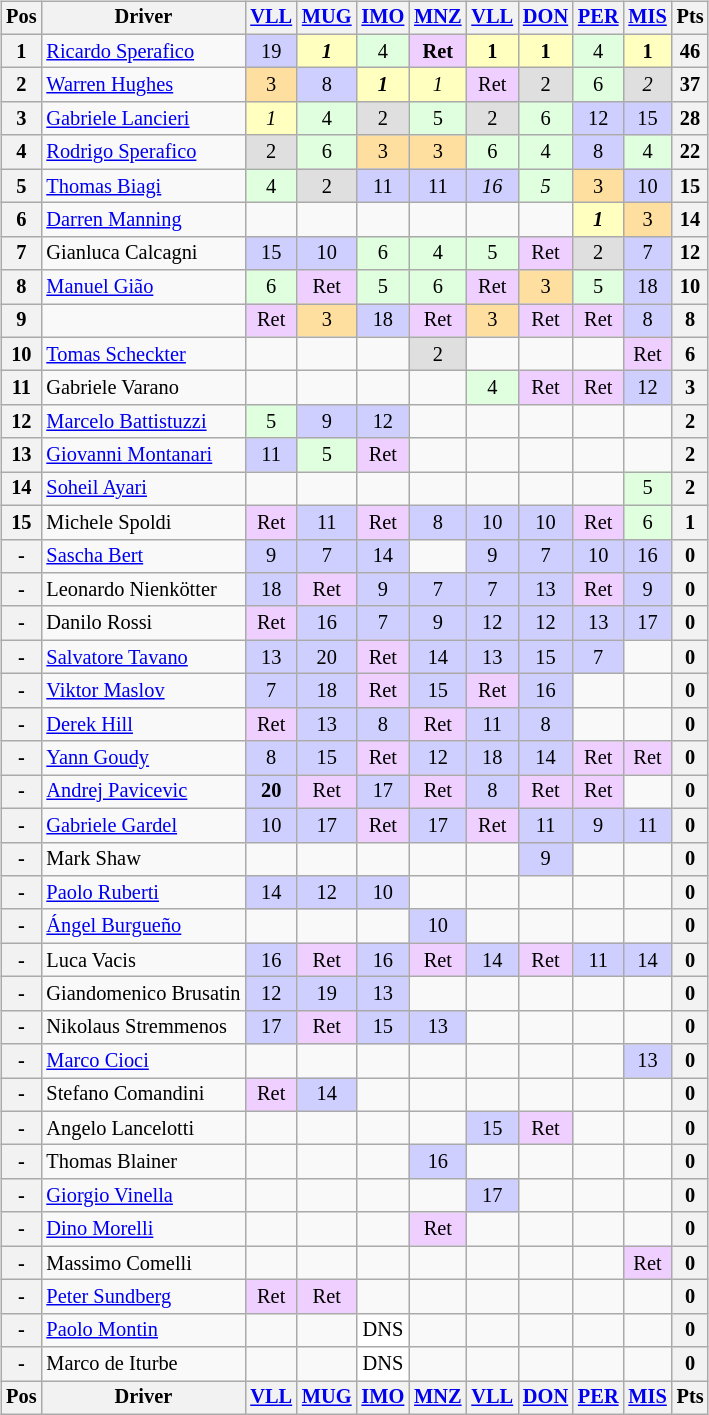<table>
<tr>
<td><br><table class="wikitable" style="font-size: 85%; text-align: center;">
<tr valign="top">
<th valign=middle>Pos</th>
<th valign=middle>Driver</th>
<th><a href='#'>VLL</a><br></th>
<th><a href='#'>MUG</a><br></th>
<th><a href='#'>IMO</a><br></th>
<th><a href='#'>MNZ</a><br></th>
<th><a href='#'>VLL</a><br></th>
<th><a href='#'>DON</a><br></th>
<th><a href='#'>PER</a><br></th>
<th><a href='#'>MIS</a><br></th>
<th valign="middle">Pts</th>
</tr>
<tr>
<th>1</th>
<td align=left> <a href='#'>Ricardo Sperafico</a></td>
<td style="background:#CFCFFF;">19</td>
<td style="background:#FFFFBF;"><strong><em>1</em></strong></td>
<td style="background:#DFFFDF;">4</td>
<td style="background:#EFCFFF;"><strong>Ret</strong></td>
<td style="background:#FFFFBF;"><strong>1</strong></td>
<td style="background:#FFFFBF;"><strong>1</strong></td>
<td style="background:#DFFFDF;">4</td>
<td style="background:#FFFFBF;"><strong>1</strong></td>
<th>46</th>
</tr>
<tr>
<th>2</th>
<td align=left> <a href='#'>Warren Hughes</a></td>
<td style="background:#FFDF9F;">3</td>
<td style="background:#CFCFFF;">8</td>
<td style="background:#FFFFBF;"><strong><em>1</em></strong></td>
<td style="background:#FFFFBF;"><em>1</em></td>
<td style="background:#EFCFFF;">Ret</td>
<td style="background:#DFDFDF;">2</td>
<td style="background:#DFFFDF;">6</td>
<td style="background:#DFDFDF;"><em>2</em></td>
<th>37</th>
</tr>
<tr>
<th>3</th>
<td align=left> <a href='#'>Gabriele Lancieri</a></td>
<td style="background:#FFFFBF;"><em>1</em></td>
<td style="background:#DFFFDF;">4</td>
<td style="background:#DFDFDF;">2</td>
<td style="background:#DFFFDF;">5</td>
<td style="background:#DFDFDF;">2</td>
<td style="background:#DFFFDF;">6</td>
<td style="background:#CFCFFF;">12</td>
<td style="background:#CFCFFF;">15</td>
<th>28</th>
</tr>
<tr>
<th>4</th>
<td align=left> <a href='#'>Rodrigo Sperafico</a></td>
<td style="background:#DFDFDF;">2</td>
<td style="background:#DFFFDF;">6</td>
<td style="background:#FFDF9F;">3</td>
<td style="background:#FFDF9F;">3</td>
<td style="background:#DFFFDF;">6</td>
<td style="background:#DFFFDF;">4</td>
<td style="background:#CFCFFF;">8</td>
<td style="background:#DFFFDF;">4</td>
<th>22</th>
</tr>
<tr>
<th>5</th>
<td align=left> <a href='#'>Thomas Biagi</a></td>
<td style="background:#DFFFDF;">4</td>
<td style="background:#DFDFDF;">2</td>
<td style="background:#CFCFFF;">11</td>
<td style="background:#CFCFFF;">11</td>
<td style="background:#CFCFFF;"><em>16</em></td>
<td style="background:#DFFFDF;"><em>5</em></td>
<td style="background:#FFDF9F;">3</td>
<td style="background:#CFCFFF;">10</td>
<th>15</th>
</tr>
<tr>
<th>6</th>
<td align=left> <a href='#'>Darren Manning</a></td>
<td></td>
<td></td>
<td></td>
<td></td>
<td></td>
<td></td>
<td style="background:#FFFFBF;"><strong><em>1</em></strong></td>
<td style="background:#FFDF9F;">3</td>
<th>14</th>
</tr>
<tr>
<th>7</th>
<td align=left> Gianluca Calcagni</td>
<td style="background:#CFCFFF;">15</td>
<td style="background:#CFCFFF;">10</td>
<td style="background:#DFFFDF;">6</td>
<td style="background:#DFFFDF;">4</td>
<td style="background:#DFFFDF;">5</td>
<td style="background:#EFCFFF;">Ret</td>
<td style="background:#DFDFDF;">2</td>
<td style="background:#CFCFFF;">7</td>
<th>12</th>
</tr>
<tr>
<th>8</th>
<td align=left> <a href='#'>Manuel Gião</a></td>
<td style="background:#DFFFDF;">6</td>
<td style="background:#EFCFFF;">Ret</td>
<td style="background:#DFFFDF;">5</td>
<td style="background:#DFFFDF;">6</td>
<td style="background:#EFCFFF;">Ret</td>
<td style="background:#FFDF9F;">3</td>
<td style="background:#DFFFDF;">5</td>
<td style="background:#CFCFFF;">18</td>
<th>10</th>
</tr>
<tr>
<th>9</th>
<td align=left> </td>
<td style="background:#EFCFFF;">Ret</td>
<td style="background:#FFDF9F;">3</td>
<td style="background:#CFCFFF;">18</td>
<td style="background:#EFCFFF;">Ret</td>
<td style="background:#FFDF9F;">3</td>
<td style="background:#EFCFFF;">Ret</td>
<td style="background:#EFCFFF;">Ret</td>
<td style="background:#CFCFFF;">8</td>
<th>8</th>
</tr>
<tr>
<th>10</th>
<td align=left> <a href='#'>Tomas Scheckter</a></td>
<td></td>
<td></td>
<td></td>
<td style="background:#DFDFDF;">2</td>
<td></td>
<td></td>
<td></td>
<td style="background:#EFCFFF;">Ret</td>
<th>6</th>
</tr>
<tr>
<th>11</th>
<td align=left> Gabriele Varano</td>
<td></td>
<td></td>
<td></td>
<td></td>
<td style="background:#DFFFDF;">4</td>
<td style="background:#EFCFFF;">Ret</td>
<td style="background:#EFCFFF;">Ret</td>
<td style="background:#CFCFFF;">12</td>
<th>3</th>
</tr>
<tr>
<th>12</th>
<td align=left> <a href='#'>Marcelo Battistuzzi</a></td>
<td style="background:#DFFFDF;">5</td>
<td style="background:#CFCFFF;">9</td>
<td style="background:#CFCFFF;">12</td>
<td></td>
<td></td>
<td></td>
<td></td>
<td></td>
<th>2</th>
</tr>
<tr>
<th>13</th>
<td align=left> <a href='#'>Giovanni Montanari</a></td>
<td style="background:#CFCFFF;">11</td>
<td style="background:#DFFFDF;">5</td>
<td style="background:#EFCFFF;">Ret</td>
<td></td>
<td></td>
<td></td>
<td></td>
<td></td>
<th>2</th>
</tr>
<tr>
<th>14</th>
<td align=left> <a href='#'>Soheil Ayari</a></td>
<td></td>
<td></td>
<td></td>
<td></td>
<td></td>
<td></td>
<td></td>
<td style="background:#DFFFDF;">5</td>
<th>2</th>
</tr>
<tr>
<th>15</th>
<td align=left> Michele Spoldi</td>
<td style="background:#EFCFFF;">Ret</td>
<td style="background:#CFCFFF;">11</td>
<td style="background:#EFCFFF;">Ret</td>
<td style="background:#CFCFFF;">8</td>
<td style="background:#CFCFFF;">10</td>
<td style="background:#CFCFFF;">10</td>
<td style="background:#EFCFFF;">Ret</td>
<td style="background:#DFFFDF;">6</td>
<th>1</th>
</tr>
<tr>
<th>-</th>
<td align=left> <a href='#'>Sascha Bert</a></td>
<td style="background:#CFCFFF;">9</td>
<td style="background:#CFCFFF;">7</td>
<td style="background:#CFCFFF;">14</td>
<td></td>
<td style="background:#CFCFFF;">9</td>
<td style="background:#CFCFFF;">7</td>
<td style="background:#CFCFFF;">10</td>
<td style="background:#CFCFFF;">16</td>
<th>0</th>
</tr>
<tr>
<th>-</th>
<td align=left> Leonardo Nienkötter</td>
<td style="background:#CFCFFF;">18</td>
<td style="background:#EFCFFF;">Ret</td>
<td style="background:#CFCFFF;">9</td>
<td style="background:#CFCFFF;">7</td>
<td style="background:#CFCFFF;">7</td>
<td style="background:#CFCFFF;">13</td>
<td style="background:#EFCFFF;">Ret</td>
<td style="background:#CFCFFF;">9</td>
<th>0</th>
</tr>
<tr>
<th>-</th>
<td align=left> Danilo Rossi</td>
<td style="background:#EFCFFF;">Ret</td>
<td style="background:#CFCFFF;">16</td>
<td style="background:#CFCFFF;">7</td>
<td style="background:#CFCFFF;">9</td>
<td style="background:#CFCFFF;">12</td>
<td style="background:#CFCFFF;">12</td>
<td style="background:#CFCFFF;">13</td>
<td style="background:#CFCFFF;">17</td>
<th>0</th>
</tr>
<tr>
<th>-</th>
<td align=left> <a href='#'>Salvatore Tavano</a></td>
<td style="background:#CFCFFF;">13</td>
<td style="background:#CFCFFF;">20</td>
<td style="background:#EFCFFF;">Ret</td>
<td style="background:#CFCFFF;">14</td>
<td style="background:#CFCFFF;">13</td>
<td style="background:#CFCFFF;">15</td>
<td style="background:#CFCFFF;">7</td>
<td></td>
<th>0</th>
</tr>
<tr>
<th>-</th>
<td align=left> <a href='#'>Viktor Maslov</a></td>
<td style="background:#CFCFFF;">7</td>
<td style="background:#CFCFFF;">18</td>
<td style="background:#EFCFFF;">Ret</td>
<td style="background:#CFCFFF;">15</td>
<td style="background:#EFCFFF;">Ret</td>
<td style="background:#CFCFFF;">16</td>
<td></td>
<td></td>
<th>0</th>
</tr>
<tr>
<th>-</th>
<td align=left> <a href='#'>Derek Hill</a></td>
<td style="background:#EFCFFF;">Ret</td>
<td style="background:#CFCFFF;">13</td>
<td style="background:#CFCFFF;">8</td>
<td style="background:#EFCFFF;">Ret</td>
<td style="background:#CFCFFF;">11</td>
<td style="background:#CFCFFF;">8</td>
<td></td>
<td></td>
<th>0</th>
</tr>
<tr>
<th>-</th>
<td align=left> <a href='#'>Yann Goudy</a></td>
<td style="background:#CFCFFF;">8</td>
<td style="background:#CFCFFF;">15</td>
<td style="background:#EFCFFF;">Ret</td>
<td style="background:#CFCFFF;">12</td>
<td style="background:#CFCFFF;">18</td>
<td style="background:#CFCFFF;">14</td>
<td style="background:#EFCFFF;">Ret</td>
<td style="background:#EFCFFF;">Ret</td>
<th>0</th>
</tr>
<tr>
<th>-</th>
<td align=left> <a href='#'>Andrej Pavicevic</a></td>
<td style="background:#CFCFFF;"><strong>20</strong></td>
<td style="background:#EFCFFF;">Ret</td>
<td style="background:#CFCFFF;">17</td>
<td style="background:#EFCFFF;">Ret</td>
<td style="background:#CFCFFF;">8</td>
<td style="background:#EFCFFF;">Ret</td>
<td style="background:#EFCFFF;">Ret</td>
<td></td>
<th>0</th>
</tr>
<tr>
<th>-</th>
<td align=left> <a href='#'>Gabriele Gardel</a></td>
<td style="background:#CFCFFF;">10</td>
<td style="background:#CFCFFF;">17</td>
<td style="background:#EFCFFF;">Ret</td>
<td style="background:#CFCFFF;">17</td>
<td style="background:#EFCFFF;">Ret</td>
<td style="background:#CFCFFF;">11</td>
<td style="background:#CFCFFF;">9</td>
<td style="background:#CFCFFF;">11</td>
<th>0</th>
</tr>
<tr>
<th>-</th>
<td align=left> Mark Shaw</td>
<td></td>
<td></td>
<td></td>
<td></td>
<td></td>
<td style="background:#CFCFFF;">9</td>
<td></td>
<td></td>
<th>0</th>
</tr>
<tr>
<th>-</th>
<td align=left> <a href='#'>Paolo Ruberti</a></td>
<td style="background:#CFCFFF;">14</td>
<td style="background:#CFCFFF;">12</td>
<td style="background:#CFCFFF;">10</td>
<td></td>
<td></td>
<td></td>
<td></td>
<td></td>
<th>0</th>
</tr>
<tr>
<th>-</th>
<td align=left> <a href='#'>Ángel Burgueño</a></td>
<td></td>
<td></td>
<td></td>
<td style="background:#CFCFFF;">10</td>
<td></td>
<td></td>
<td></td>
<td></td>
<th>0</th>
</tr>
<tr>
<th>-</th>
<td align=left> Luca Vacis</td>
<td style="background:#CFCFFF;">16</td>
<td style="background:#EFCFFF;">Ret</td>
<td style="background:#CFCFFF;">16</td>
<td style="background:#EFCFFF;">Ret</td>
<td style="background:#CFCFFF;">14</td>
<td style="background:#EFCFFF;">Ret</td>
<td style="background:#CFCFFF;">11</td>
<td style="background:#CFCFFF;">14</td>
<th>0</th>
</tr>
<tr>
<th>-</th>
<td align=left nowrap> Giandomenico Brusatin</td>
<td style="background:#CFCFFF;">12</td>
<td style="background:#CFCFFF;">19</td>
<td style="background:#CFCFFF;">13</td>
<td></td>
<td></td>
<td></td>
<td></td>
<td></td>
<th>0</th>
</tr>
<tr>
<th>-</th>
<td align=left> Nikolaus Stremmenos</td>
<td style="background:#CFCFFF;">17</td>
<td style="background:#EFCFFF;">Ret</td>
<td style="background:#CFCFFF;">15</td>
<td style="background:#CFCFFF;">13</td>
<td></td>
<td></td>
<td></td>
<td></td>
<th>0</th>
</tr>
<tr>
<th>-</th>
<td align=left> <a href='#'>Marco Cioci</a></td>
<td></td>
<td></td>
<td></td>
<td></td>
<td></td>
<td></td>
<td></td>
<td style="background:#CFCFFF;">13</td>
<th>0</th>
</tr>
<tr>
<th>-</th>
<td align=left> Stefano Comandini</td>
<td style="background:#EFCFFF;">Ret</td>
<td style="background:#CFCFFF;">14</td>
<td></td>
<td></td>
<td></td>
<td></td>
<td></td>
<td></td>
<th>0</th>
</tr>
<tr>
<th>-</th>
<td align=left> Angelo Lancelotti</td>
<td></td>
<td></td>
<td></td>
<td></td>
<td style="background:#CFCFFF;">15</td>
<td style="background:#EFCFFF;">Ret</td>
<td></td>
<td></td>
<th>0</th>
</tr>
<tr>
<th>-</th>
<td align=left> Thomas Blainer</td>
<td></td>
<td></td>
<td></td>
<td style="background:#CFCFFF;">16</td>
<td></td>
<td></td>
<td></td>
<td></td>
<th>0</th>
</tr>
<tr>
<th>-</th>
<td align=left> <a href='#'>Giorgio Vinella</a></td>
<td></td>
<td></td>
<td></td>
<td></td>
<td style="background:#CFCFFF;">17</td>
<td></td>
<td></td>
<td></td>
<th>0</th>
</tr>
<tr>
<th>-</th>
<td align=left> <a href='#'>Dino Morelli</a></td>
<td></td>
<td></td>
<td></td>
<td style="background:#EFCFFF;">Ret</td>
<td></td>
<td></td>
<td></td>
<td></td>
<th>0</th>
</tr>
<tr>
<th>-</th>
<td align=left> Massimo Comelli</td>
<td></td>
<td></td>
<td></td>
<td></td>
<td></td>
<td></td>
<td></td>
<td style="background:#EFCFFF;">Ret</td>
<th>0</th>
</tr>
<tr>
<th>-</th>
<td align=left> <a href='#'>Peter Sundberg</a></td>
<td style="background:#EFCFFF;">Ret</td>
<td style="background:#EFCFFF;">Ret</td>
<td></td>
<td></td>
<td></td>
<td></td>
<td></td>
<td></td>
<th>0</th>
</tr>
<tr>
<th>-</th>
<td align=left> <a href='#'>Paolo Montin</a></td>
<td></td>
<td></td>
<td style="background:#FFFFFF;">DNS</td>
<td></td>
<td></td>
<td></td>
<td></td>
<td></td>
<th>0</th>
</tr>
<tr>
<th>-</th>
<td align=left> Marco de Iturbe</td>
<td></td>
<td></td>
<td style="background:#FFFFFF;">DNS</td>
<td></td>
<td></td>
<td></td>
<td></td>
<td></td>
<th>0</th>
</tr>
<tr valign="top">
<th valign=middle>Pos</th>
<th valign=middle>Driver</th>
<th><a href='#'>VLL</a><br></th>
<th><a href='#'>MUG</a><br></th>
<th><a href='#'>IMO</a><br></th>
<th><a href='#'>MNZ</a><br></th>
<th><a href='#'>VLL</a><br></th>
<th><a href='#'>DON</a><br></th>
<th><a href='#'>PER</a><br></th>
<th><a href='#'>MIS</a><br></th>
<th valign="middle">Pts</th>
</tr>
</table>
</td>
<td valign="top"><br></td>
</tr>
</table>
